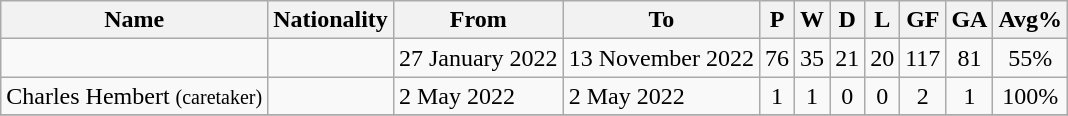<table class="wikitable sortable">
<tr>
<th>Name</th>
<th>Nationality</th>
<th>From</th>
<th class="unsortable">To</th>
<th>P</th>
<th>W</th>
<th>D</th>
<th>L</th>
<th>GF</th>
<th>GA</th>
<th>Avg%</th>
</tr>
<tr>
<td align=left></td>
<td></td>
<td align=left>27 January 2022</td>
<td align=left>13 November 2022</td>
<td align=center>76</td>
<td align=center>35</td>
<td align=center>21</td>
<td align=center>20</td>
<td align=center>117</td>
<td align=center>81</td>
<td align=center>55%</td>
</tr>
<tr>
<td align=left>Charles Hembert <small>(caretaker)</small></td>
<td></td>
<td align=left>2 May 2022</td>
<td align=left>2 May 2022</td>
<td align=center>1</td>
<td align=center>1</td>
<td align=center>0</td>
<td align=center>0</td>
<td align=center>2</td>
<td align=center>1</td>
<td align=center>100%</td>
</tr>
<tr>
</tr>
</table>
